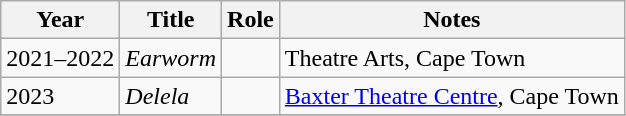<table class="wikitable unsortable">
<tr>
<th>Year</th>
<th>Title</th>
<th>Role</th>
<th>Notes</th>
</tr>
<tr>
<td>2021–2022</td>
<td><em>Earworm</em></td>
<td></td>
<td>Theatre Arts, Cape Town</td>
</tr>
<tr>
<td>2023</td>
<td><em>Delela</em></td>
<td></td>
<td><a href='#'>Baxter Theatre Centre</a>, Cape Town</td>
</tr>
<tr>
</tr>
</table>
